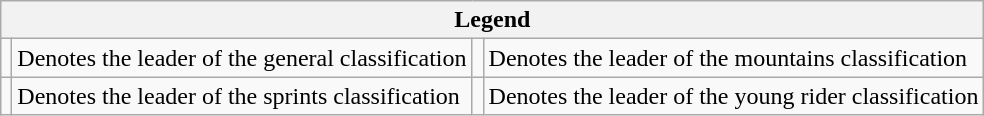<table class="wikitable">
<tr>
<th colspan="4">Legend</th>
</tr>
<tr>
<td></td>
<td>Denotes the leader of the general classification</td>
<td></td>
<td>Denotes the leader of the mountains classification</td>
</tr>
<tr>
<td></td>
<td>Denotes the leader of the sprints classification</td>
<td></td>
<td>Denotes the leader of the young rider classification</td>
</tr>
</table>
